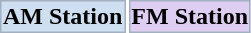<table>
<tr>
<th style="border: 1px solid #a3b0bf; cellpadding="2"; margin: auto" bgcolor="#cedff2">AM Station</th>
<th style="border: 1px solid #a3b0bf; cellpadding="2"; margin: auto" bgcolor="#ddcef2">FM Station</th>
</tr>
</table>
